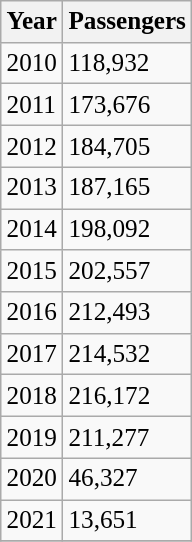<table class="wikitable" style="font-size: 105%">
<tr>
<th>Year</th>
<th>Passengers</th>
</tr>
<tr>
<td>2010</td>
<td>118,932</td>
</tr>
<tr>
<td>2011</td>
<td>173,676</td>
</tr>
<tr>
<td>2012</td>
<td>184,705</td>
</tr>
<tr>
<td>2013</td>
<td>187,165</td>
</tr>
<tr>
<td>2014</td>
<td>198,092</td>
</tr>
<tr>
<td>2015</td>
<td>202,557</td>
</tr>
<tr>
<td>2016</td>
<td>212,493</td>
</tr>
<tr>
<td>2017</td>
<td>214,532</td>
</tr>
<tr>
<td>2018</td>
<td>216,172</td>
</tr>
<tr>
<td>2019</td>
<td>211,277</td>
</tr>
<tr>
<td>2020</td>
<td>46,327</td>
</tr>
<tr>
<td>2021</td>
<td>13,651</td>
</tr>
<tr>
</tr>
</table>
